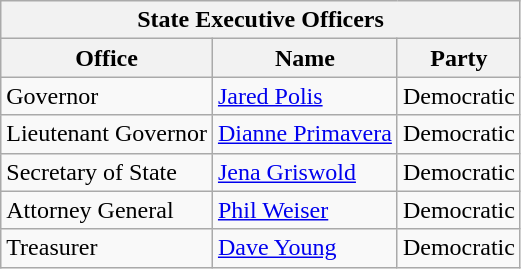<table class="wikitable floatright">
<tr>
<th colspan="6">State Executive Officers</th>
</tr>
<tr>
<th>Office</th>
<th>Name</th>
<th>Party</th>
</tr>
<tr>
<td>Governor</td>
<td><a href='#'>Jared Polis</a></td>
<td>Democratic</td>
</tr>
<tr>
<td>Lieutenant Governor</td>
<td><a href='#'>Dianne Primavera</a></td>
<td>Democratic</td>
</tr>
<tr>
<td>Secretary of State</td>
<td><a href='#'>Jena Griswold</a></td>
<td>Democratic</td>
</tr>
<tr>
<td>Attorney General</td>
<td><a href='#'>Phil Weiser</a></td>
<td>Democratic</td>
</tr>
<tr>
<td>Treasurer</td>
<td><a href='#'>Dave Young</a></td>
<td>Democratic</td>
</tr>
</table>
